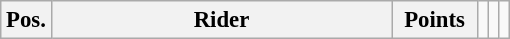<table class="wikitable" style="font-size: 95%">
<tr valign=top >
<th width=20px  valign=middle>Pos.</th>
<th width=220px valign=middle>Rider</th>
<th width=50px  valign=middle>Points</th>
<td></td>
<td></td>
<td><br>
























</td>
</tr>
</table>
